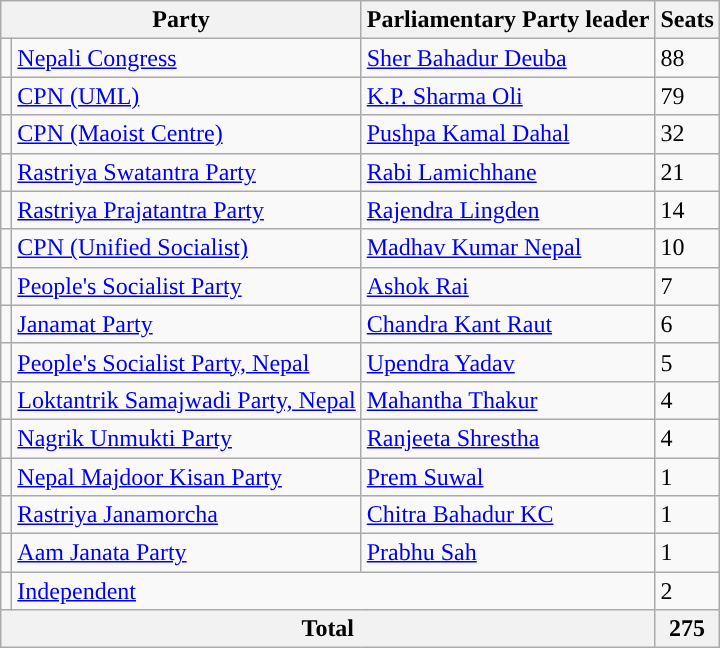<table class="wikitable">
<tr>
<th colspan="2">Party</th>
<th>Parliamentary Party leader</th>
<th>Seats</th>
</tr>
<tr>
<td></td>
<td><a href='#'>Nepali Congress</a></td>
<td><a href='#'>Sher Bahadur Deuba</a></td>
<td>88</td>
</tr>
<tr>
<td></td>
<td><a href='#'>CPN (UML)</a></td>
<td><a href='#'>K.P. Sharma Oli</a></td>
<td>79</td>
</tr>
<tr>
<td></td>
<td><a href='#'>CPN (Maoist Centre)</a></td>
<td><a href='#'>Pushpa Kamal Dahal</a></td>
<td>32</td>
</tr>
<tr>
<td></td>
<td><a href='#'>Rastriya Swatantra Party</a></td>
<td><a href='#'>Rabi Lamichhane</a></td>
<td>21</td>
</tr>
<tr>
<td></td>
<td><a href='#'>Rastriya Prajatantra Party</a></td>
<td><a href='#'>Rajendra Lingden</a></td>
<td>14</td>
</tr>
<tr>
<td></td>
<td><a href='#'>CPN (Unified Socialist)</a></td>
<td><a href='#'>Madhav Kumar Nepal</a></td>
<td>10</td>
</tr>
<tr>
<td></td>
<td><a href='#'>People's Socialist Party</a></td>
<td><a href='#'>Ashok Rai</a></td>
<td>7</td>
</tr>
<tr>
<td></td>
<td><a href='#'>Janamat Party</a></td>
<td><a href='#'>Chandra Kant Raut</a></td>
<td>6</td>
</tr>
<tr>
<td></td>
<td><a href='#'>People's Socialist Party, Nepal</a></td>
<td><a href='#'>Upendra Yadav</a></td>
<td>5</td>
</tr>
<tr>
<td></td>
<td><a href='#'>Loktantrik Samajwadi Party, Nepal</a></td>
<td><a href='#'>Mahantha Thakur</a></td>
<td>4</td>
</tr>
<tr>
<td></td>
<td><a href='#'>Nagrik Unmukti Party</a></td>
<td><a href='#'>Ranjeeta Shrestha</a></td>
<td>4</td>
</tr>
<tr>
<td></td>
<td><a href='#'>Nepal Majdoor Kisan Party</a></td>
<td><a href='#'>Prem Suwal</a></td>
<td>1</td>
</tr>
<tr>
<td></td>
<td><a href='#'>Rastriya Janamorcha</a></td>
<td><a href='#'>Chitra Bahadur KC</a></td>
<td>1</td>
</tr>
<tr>
<td></td>
<td><a href='#'>Aam Janata Party</a></td>
<td><a href='#'>Prabhu Sah</a></td>
<td>1</td>
</tr>
<tr>
<td></td>
<td colspan="2"><a href='#'>Independent</a></td>
<td>2</td>
</tr>
<tr>
<th colspan="3">Total</th>
<th>275</th>
</tr>
</table>
